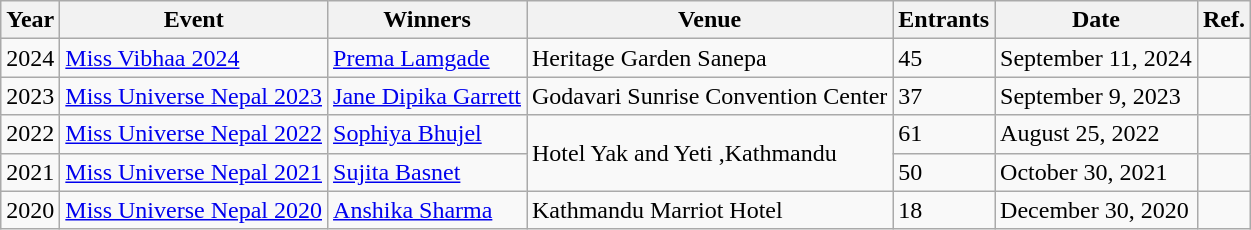<table class="wikitable">
<tr>
<th>Year</th>
<th>Event</th>
<th>Winners</th>
<th>Venue</th>
<th>Entrants</th>
<th>Date</th>
<th>Ref.</th>
</tr>
<tr>
<td>2024</td>
<td><a href='#'>Miss Vibhaa 2024</a></td>
<td><a href='#'>Prema Lamgade</a></td>
<td>Heritage Garden Sanepa</td>
<td>45</td>
<td>September 11, 2024</td>
<td></td>
</tr>
<tr>
<td>2023</td>
<td><a href='#'>Miss Universe Nepal 2023</a></td>
<td><a href='#'>Jane Dipika Garrett</a></td>
<td>Godavari Sunrise Convention Center</td>
<td>37</td>
<td>September 9, 2023</td>
<td></td>
</tr>
<tr>
<td>2022</td>
<td><a href='#'>Miss Universe Nepal 2022</a></td>
<td><a href='#'>Sophiya Bhujel</a></td>
<td rowspan="2">Hotel Yak and Yeti ,Kathmandu</td>
<td>61</td>
<td>August 25, 2022</td>
<td></td>
</tr>
<tr>
<td>2021</td>
<td><a href='#'>Miss Universe Nepal 2021</a></td>
<td><a href='#'>Sujita Basnet</a></td>
<td>50</td>
<td>October 30, 2021</td>
<td></td>
</tr>
<tr>
<td>2020</td>
<td><a href='#'>Miss Universe Nepal 2020</a></td>
<td><a href='#'>Anshika Sharma</a></td>
<td>Kathmandu Marriot Hotel</td>
<td>18</td>
<td>December 30, 2020</td>
<td></td>
</tr>
</table>
